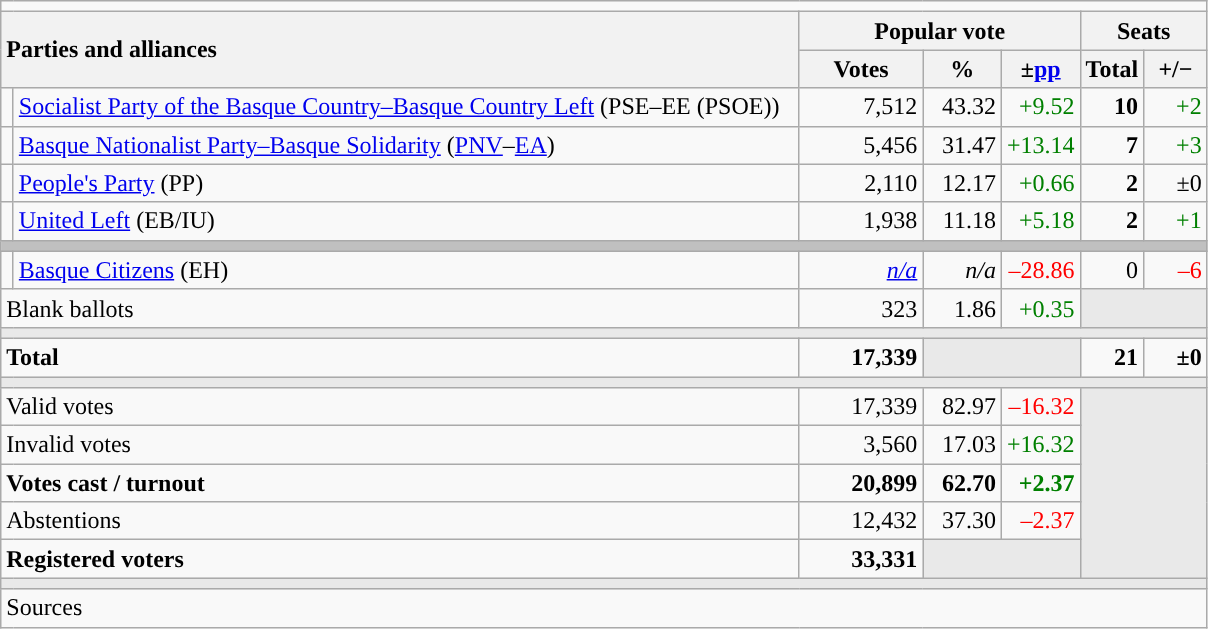<table class="wikitable" style="text-align:right;">
<tr>
<td colspan="7"></td>
</tr>
<tr>
<th style="text-align:left;" rowspan="2" colspan="2" width="525">Parties and alliances</th>
<th colspan="3">Popular vote</th>
<th colspan="2">Seats</th>
</tr>
<tr>
<th width="75">Votes</th>
<th width="45">%</th>
<th width="45">±<a href='#'>pp</a></th>
<th width="35">Total</th>
<th width="35">+/−</th>
</tr>
<tr>
<td width="1" style="color:inherit;background:"></td>
<td align="left"><a href='#'>Socialist Party of the Basque Country–Basque Country Left</a> (PSE–EE (PSOE))</td>
<td>7,512</td>
<td>43.32</td>
<td style="color:green;">+9.52</td>
<td><strong>10</strong></td>
<td style="color:green;">+2</td>
</tr>
<tr>
<td style="color:inherit;background:"></td>
<td align="left"><a href='#'>Basque Nationalist Party–Basque Solidarity</a> (<a href='#'>PNV</a>–<a href='#'>EA</a>)</td>
<td>5,456</td>
<td>31.47</td>
<td style="color:green;">+13.14</td>
<td><strong>7</strong></td>
<td style="color:green;">+3</td>
</tr>
<tr>
<td style="color:inherit;background:"></td>
<td align="left"><a href='#'>People's Party</a> (PP)</td>
<td>2,110</td>
<td>12.17</td>
<td style="color:green;">+0.66</td>
<td><strong>2</strong></td>
<td>±0</td>
</tr>
<tr>
<td style="color:inherit;background:"></td>
<td align="left"><a href='#'>United Left</a> (EB/IU)</td>
<td>1,938</td>
<td>11.18</td>
<td style="color:green;">+5.18</td>
<td><strong>2</strong></td>
<td style="color:green;">+1</td>
</tr>
<tr>
<td colspan="7" style="color:inherit;background:#C0C0C0"></td>
</tr>
<tr>
<td style="color:inherit;background:"></td>
<td align="left"><a href='#'>Basque Citizens</a> (EH)</td>
<td><em><a href='#'>n/a</a></em></td>
<td><em>n/a</em></td>
<td style="color:red;">–28.86</td>
<td>0</td>
<td style="color:red;">–6</td>
</tr>
<tr>
<td align="left" colspan="2">Blank ballots</td>
<td>323</td>
<td>1.86</td>
<td style="color:green;">+0.35</td>
<td style="color:inherit;background:#E9E9E9" colspan="2"></td>
</tr>
<tr>
<td colspan="7" style="color:inherit;background:#E9E9E9"></td>
</tr>
<tr style="font-weight:bold;">
<td align="left" colspan="2">Total</td>
<td>17,339</td>
<td bgcolor="#E9E9E9" colspan="2"></td>
<td>21</td>
<td>±0</td>
</tr>
<tr>
<td colspan="7" style="color:inherit;background:#E9E9E9"></td>
</tr>
<tr>
<td align="left" colspan="2">Valid votes</td>
<td>17,339</td>
<td>82.97</td>
<td style="color:red;">–16.32</td>
<td bgcolor="#E9E9E9" colspan="2" rowspan="5"></td>
</tr>
<tr>
<td align="left" colspan="2">Invalid votes</td>
<td>3,560</td>
<td>17.03</td>
<td style="color:green;">+16.32</td>
</tr>
<tr style="font-weight:bold;">
<td align="left" colspan="2">Votes cast / turnout</td>
<td>20,899</td>
<td>62.70</td>
<td style="color:green;">+2.37</td>
</tr>
<tr>
<td align="left" colspan="2">Abstentions</td>
<td>12,432</td>
<td>37.30</td>
<td style="color:red;">–2.37</td>
</tr>
<tr style="font-weight:bold;">
<td align="left" colspan="2">Registered voters</td>
<td>33,331</td>
<td bgcolor="#E9E9E9" colspan="2"></td>
</tr>
<tr>
<td colspan="7" style="color:inherit;background:#E9E9E9"></td>
</tr>
<tr>
<td align="left" colspan="7">Sources</td>
</tr>
</table>
